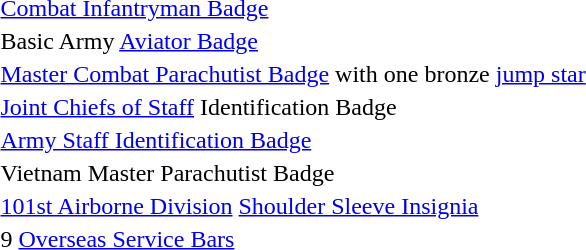<table>
<tr>
<td> <a href='#'>Combat Infantryman Badge</a></td>
</tr>
<tr>
<td> Basic Army <a href='#'>Aviator Badge</a></td>
</tr>
<tr>
<td> <a href='#'>Master Combat Parachutist Badge</a> with one bronze <a href='#'>jump star</a></td>
</tr>
<tr>
<td> <a href='#'>Joint Chiefs of Staff</a> Identification Badge</td>
</tr>
<tr>
<td> <a href='#'>Army Staff Identification Badge</a></td>
</tr>
<tr>
<td> Vietnam Master Parachutist Badge</td>
</tr>
<tr>
<td> <a href='#'>101st Airborne Division</a> <a href='#'>Shoulder Sleeve Insignia</a></td>
</tr>
<tr>
<td> 9 <a href='#'>Overseas Service Bars</a></td>
</tr>
</table>
